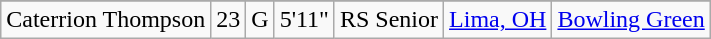<table class="wikitable sortable sortable" style="text-align: center">
<tr align=center>
</tr>
<tr>
<td>Caterrion Thompson</td>
<td>23</td>
<td>G</td>
<td>5'11"</td>
<td>RS Senior</td>
<td><a href='#'>Lima, OH</a></td>
<td><a href='#'>Bowling Green</a></td>
</tr>
</table>
